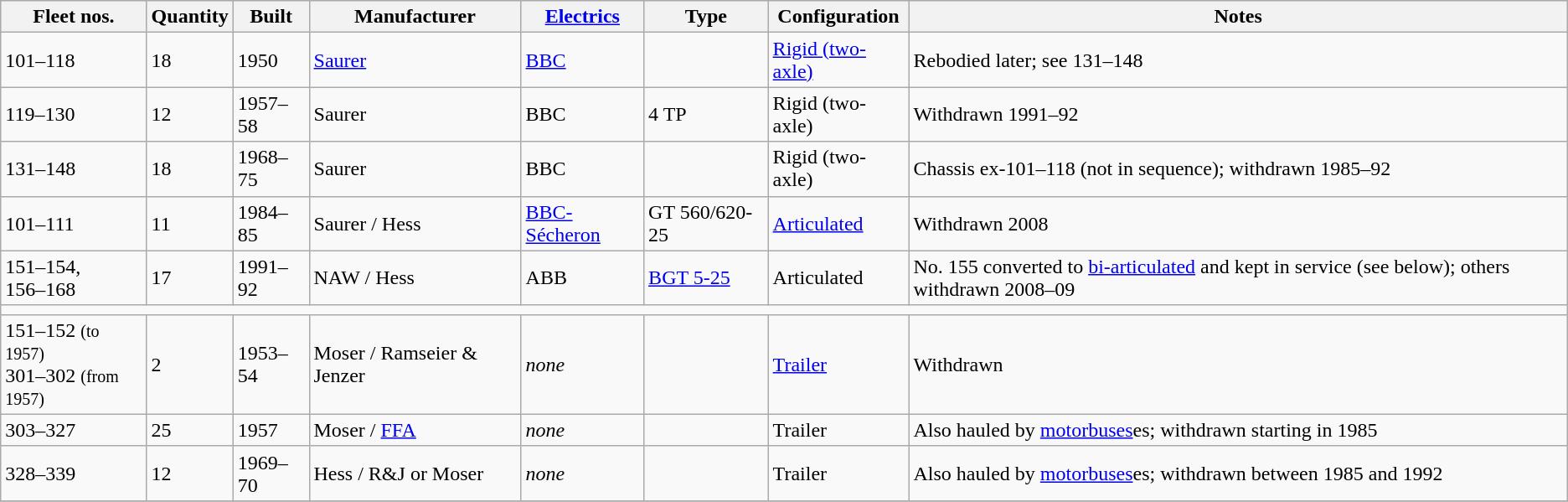<table class="wikitable sortable">
<tr style="background:#E0E0E0;">
<th>Fleet nos.</th>
<th>Quantity</th>
<th>Built</th>
<th>Manufacturer</th>
<th><a href='#'>Electrics</a></th>
<th>Type</th>
<th>Configuration</th>
<th>Notes</th>
</tr>
<tr>
<td>101–118</td>
<td>18</td>
<td>1950</td>
<td><a href='#'>Saurer</a></td>
<td><a href='#'>BBC</a></td>
<td> </td>
<td><a href='#'>Rigid (two-axle)</a></td>
<td>Rebodied later; see 131–148</td>
</tr>
<tr>
<td>119–130</td>
<td>12</td>
<td>1957–58</td>
<td>Saurer</td>
<td>BBC</td>
<td>4 TP</td>
<td>Rigid (two-axle)</td>
<td>Withdrawn 1991–92</td>
</tr>
<tr>
<td>131–148</td>
<td>18</td>
<td>1968–75</td>
<td>Saurer</td>
<td>BBC</td>
<td> </td>
<td>Rigid (two-axle)</td>
<td>Chassis ex-101–118 (not in sequence); withdrawn 1985–92</td>
</tr>
<tr>
<td>101–111</td>
<td>11</td>
<td>1984–85</td>
<td>Saurer / Hess</td>
<td><a href='#'>BBC-Sécheron</a></td>
<td>GT 560/620-25</td>
<td><a href='#'>Articulated</a></td>
<td>Withdrawn 2008</td>
</tr>
<tr>
<td>151–154, <br>156–168</td>
<td>17</td>
<td>1991–92</td>
<td>NAW / Hess</td>
<td>ABB</td>
<td><a href='#'>BGT 5-25</a></td>
<td>Articulated</td>
<td>No. 155 converted to <a href='#'>bi-articulated</a> and kept in service (see below); others withdrawn 2008–09</td>
</tr>
<tr>
<td colspan=8></td>
</tr>
<tr>
<td>151–152 <small>(to 1957)</small> <br>301–302 <small>(from 1957)</small></td>
<td>2</td>
<td>1953–54</td>
<td>Moser / Ramseier & Jenzer</td>
<td><em>none</em></td>
<td> </td>
<td><a href='#'>Trailer</a></td>
<td>Withdrawn</td>
</tr>
<tr>
<td>303–327</td>
<td>25</td>
<td>1957</td>
<td>Moser / <a href='#'>FFA</a></td>
<td><em>none</em></td>
<td> </td>
<td>Trailer</td>
<td>Also hauled by <a href='#'>motorbuses</a>es; withdrawn starting in 1985</td>
</tr>
<tr>
<td>328–339</td>
<td>12</td>
<td>1969–70</td>
<td>Hess / R&J or Moser</td>
<td><em>none</em></td>
<td> </td>
<td>Trailer</td>
<td>Also hauled by <a href='#'>motorbuses</a>es; withdrawn between 1985 and 1992</td>
</tr>
<tr>
</tr>
</table>
